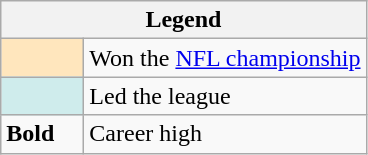<table class="wikitable mw-collapsible">
<tr>
<th colspan="2">Legend</th>
</tr>
<tr>
<td style="background:#ffe6bd; width:3em;"></td>
<td>Won the <a href='#'>NFL championship</a></td>
</tr>
<tr>
<td style="background:#cfecec; width:3em;"></td>
<td>Led the league</td>
</tr>
<tr>
<td><strong>Bold</strong></td>
<td>Career high</td>
</tr>
</table>
